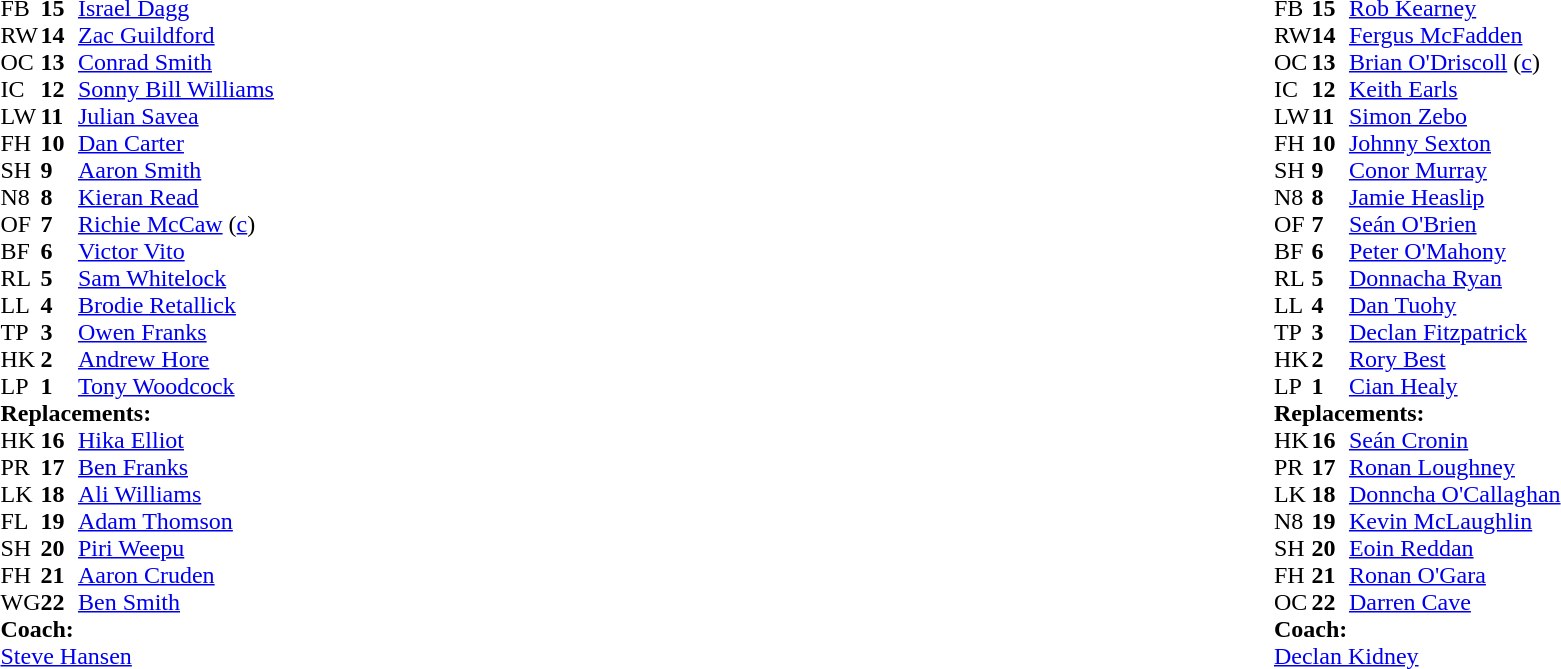<table width="100%">
<tr>
<td valign="top" width="50%"><br><table style="font-size: 100%" cellspacing="0" cellpadding="0">
<tr>
<th width="25"></th>
<th width="25"></th>
</tr>
<tr>
<td>FB</td>
<td><strong>15</strong></td>
<td><a href='#'>Israel Dagg</a></td>
</tr>
<tr>
<td>RW</td>
<td><strong>14</strong></td>
<td><a href='#'>Zac Guildford</a></td>
<td></td>
<td></td>
</tr>
<tr>
<td>OC</td>
<td><strong>13</strong></td>
<td><a href='#'>Conrad Smith</a></td>
</tr>
<tr>
<td>IC</td>
<td><strong>12</strong></td>
<td><a href='#'>Sonny Bill Williams</a></td>
</tr>
<tr>
<td>LW</td>
<td><strong>11</strong></td>
<td><a href='#'>Julian Savea</a></td>
<td></td>
<td></td>
</tr>
<tr>
<td>FH</td>
<td><strong>10</strong></td>
<td><a href='#'>Dan Carter</a></td>
</tr>
<tr>
<td>SH</td>
<td><strong>9</strong></td>
<td><a href='#'>Aaron Smith</a></td>
<td></td>
<td></td>
</tr>
<tr>
<td>N8</td>
<td><strong>8</strong></td>
<td><a href='#'>Kieran Read</a></td>
</tr>
<tr>
<td>OF</td>
<td><strong>7</strong></td>
<td><a href='#'>Richie McCaw</a> (<a href='#'>c</a>)</td>
</tr>
<tr>
<td>BF</td>
<td><strong>6</strong></td>
<td><a href='#'>Victor Vito</a></td>
<td></td>
<td></td>
</tr>
<tr>
<td>RL</td>
<td><strong>5</strong></td>
<td><a href='#'>Sam Whitelock</a></td>
</tr>
<tr>
<td>LL</td>
<td><strong>4</strong></td>
<td><a href='#'>Brodie Retallick</a></td>
<td></td>
<td></td>
</tr>
<tr>
<td>TP</td>
<td><strong>3</strong></td>
<td><a href='#'>Owen Franks</a></td>
<td></td>
<td></td>
</tr>
<tr>
<td>HK</td>
<td><strong>2</strong></td>
<td><a href='#'>Andrew Hore</a></td>
<td></td>
<td></td>
</tr>
<tr>
<td>LP</td>
<td><strong>1</strong></td>
<td><a href='#'>Tony Woodcock</a></td>
</tr>
<tr>
<td colspan=3><strong>Replacements:</strong></td>
</tr>
<tr>
<td>HK</td>
<td><strong>16</strong></td>
<td><a href='#'>Hika Elliot</a></td>
<td></td>
<td></td>
</tr>
<tr>
<td>PR</td>
<td><strong>17</strong></td>
<td><a href='#'>Ben Franks</a></td>
<td></td>
<td></td>
</tr>
<tr>
<td>LK</td>
<td><strong>18</strong></td>
<td><a href='#'>Ali Williams</a></td>
<td></td>
<td></td>
</tr>
<tr>
<td>FL</td>
<td><strong>19</strong></td>
<td><a href='#'>Adam Thomson</a></td>
<td></td>
<td></td>
</tr>
<tr>
<td>SH</td>
<td><strong>20</strong></td>
<td><a href='#'>Piri Weepu</a></td>
<td></td>
<td></td>
</tr>
<tr>
<td>FH</td>
<td><strong>21</strong></td>
<td><a href='#'>Aaron Cruden</a></td>
<td></td>
<td></td>
</tr>
<tr>
<td>WG</td>
<td><strong>22</strong></td>
<td><a href='#'>Ben Smith</a></td>
<td></td>
<td></td>
</tr>
<tr>
<td colspan=3><strong>Coach:</strong></td>
</tr>
<tr>
<td colspan="4"> <a href='#'>Steve Hansen</a></td>
</tr>
</table>
</td>
<td valign="top" width="50%"><br><table style="font-size: 100%" cellspacing="0" cellpadding="0" align="center">
<tr>
<th width="25"></th>
<th width="25"></th>
</tr>
<tr>
<td>FB</td>
<td><strong>15</strong></td>
<td><a href='#'>Rob Kearney</a></td>
</tr>
<tr>
<td>RW</td>
<td><strong>14</strong></td>
<td><a href='#'>Fergus McFadden</a></td>
</tr>
<tr>
<td>OC</td>
<td><strong>13</strong></td>
<td><a href='#'>Brian O'Driscoll</a> (<a href='#'>c</a>)</td>
</tr>
<tr>
<td>IC</td>
<td><strong>12</strong></td>
<td><a href='#'>Keith Earls</a></td>
<td></td>
<td></td>
</tr>
<tr>
<td>LW</td>
<td><strong>11</strong></td>
<td><a href='#'>Simon Zebo</a></td>
</tr>
<tr>
<td>FH</td>
<td><strong>10</strong></td>
<td><a href='#'>Johnny Sexton</a></td>
<td></td>
<td></td>
</tr>
<tr>
<td>SH</td>
<td><strong>9</strong></td>
<td><a href='#'>Conor Murray</a></td>
<td></td>
<td></td>
</tr>
<tr>
<td>N8</td>
<td><strong>8</strong></td>
<td><a href='#'>Jamie Heaslip</a></td>
</tr>
<tr>
<td>OF</td>
<td><strong>7</strong></td>
<td><a href='#'>Seán O'Brien</a></td>
</tr>
<tr>
<td>BF</td>
<td><strong>6</strong></td>
<td><a href='#'>Peter O'Mahony</a></td>
<td></td>
<td></td>
</tr>
<tr>
<td>RL</td>
<td><strong>5</strong></td>
<td><a href='#'>Donnacha Ryan</a></td>
</tr>
<tr>
<td>LL</td>
<td><strong>4</strong></td>
<td><a href='#'>Dan Tuohy</a></td>
<td></td>
<td></td>
</tr>
<tr>
<td>TP</td>
<td><strong>3</strong></td>
<td><a href='#'>Declan Fitzpatrick</a></td>
<td></td>
<td></td>
</tr>
<tr>
<td>HK</td>
<td><strong>2</strong></td>
<td><a href='#'>Rory Best</a></td>
</tr>
<tr>
<td>LP</td>
<td><strong>1</strong></td>
<td><a href='#'>Cian Healy</a></td>
<td></td>
<td></td>
</tr>
<tr>
<td colspan=3><strong>Replacements:</strong></td>
</tr>
<tr>
<td>HK</td>
<td><strong>16</strong></td>
<td><a href='#'>Seán Cronin</a></td>
<td></td>
<td></td>
</tr>
<tr>
<td>PR</td>
<td><strong>17</strong></td>
<td><a href='#'>Ronan Loughney</a></td>
<td></td>
<td></td>
</tr>
<tr>
<td>LK</td>
<td><strong>18</strong></td>
<td><a href='#'>Donncha O'Callaghan</a></td>
<td></td>
<td></td>
</tr>
<tr>
<td>N8</td>
<td><strong>19</strong></td>
<td><a href='#'>Kevin McLaughlin</a></td>
<td></td>
<td></td>
</tr>
<tr>
<td>SH</td>
<td><strong>20</strong></td>
<td><a href='#'>Eoin Reddan</a></td>
<td></td>
<td></td>
</tr>
<tr>
<td>FH</td>
<td><strong>21</strong></td>
<td><a href='#'>Ronan O'Gara</a></td>
<td></td>
<td></td>
</tr>
<tr>
<td>OC</td>
<td><strong>22</strong></td>
<td><a href='#'>Darren Cave</a></td>
<td></td>
<td></td>
</tr>
<tr>
<td colspan=3><strong>Coach:</strong></td>
</tr>
<tr>
<td colspan="4"> <a href='#'>Declan Kidney</a></td>
</tr>
</table>
</td>
</tr>
</table>
